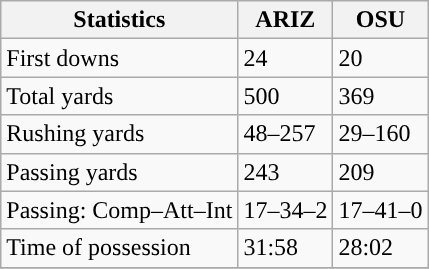<table class="wikitable" style="float: left;">
<tr>
<th>Statistics</th>
<th>ARIZ</th>
<th>OSU</th>
</tr>
<tr>
<td>First downs</td>
<td>24</td>
<td>20</td>
</tr>
<tr>
<td>Total yards</td>
<td>500</td>
<td>369</td>
</tr>
<tr>
<td>Rushing yards</td>
<td>48–257</td>
<td>29–160</td>
</tr>
<tr>
<td>Passing yards</td>
<td>243</td>
<td>209</td>
</tr>
<tr>
<td>Passing: Comp–Att–Int</td>
<td>17–34–2</td>
<td>17–41–0</td>
</tr>
<tr>
<td>Time of possession</td>
<td>31:58</td>
<td>28:02</td>
</tr>
<tr>
</tr>
</table>
